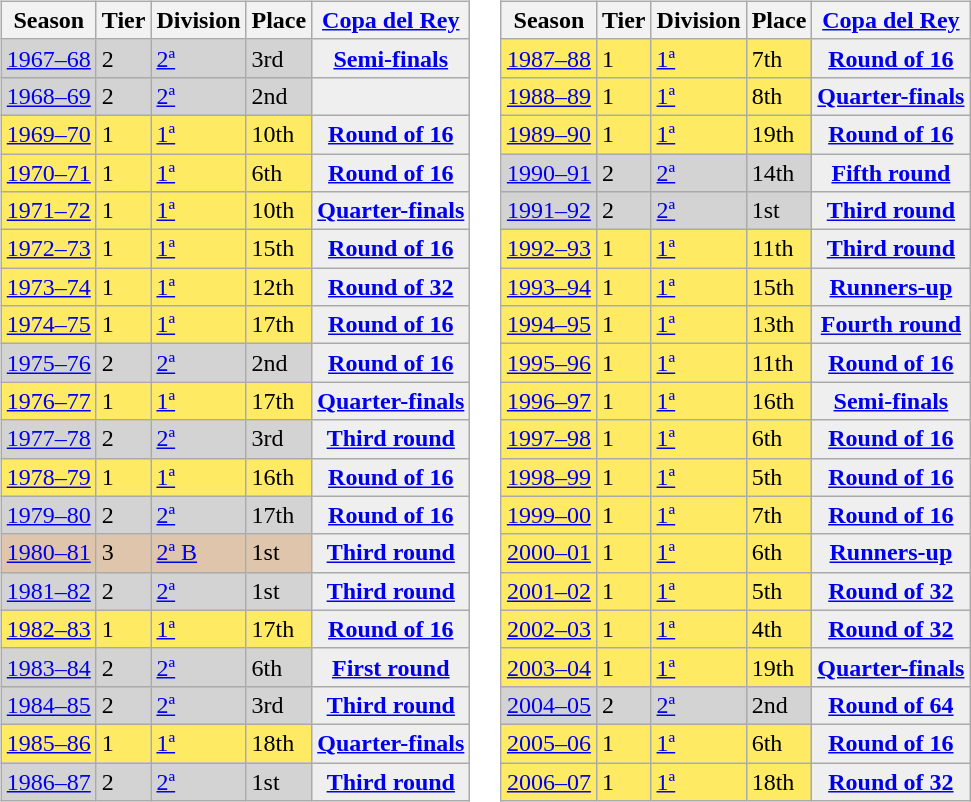<table>
<tr>
<td style="vertical-align:top;"><br><table class="wikitable">
<tr style="background:#F0F6FA;">
<th>Season</th>
<th>Tier</th>
<th>Division</th>
<th>Place</th>
<th><a href='#'>Copa del Rey</a></th>
</tr>
<tr>
<td style="background:#D3D3D3;"><a href='#'>1967–68</a></td>
<td style="background:#D3D3D3;">2</td>
<td style="background:#D3D3D3;"><a href='#'>2ª</a></td>
<td style="background:#D3D3D3;">3rd</td>
<th style="background:#EFEFEF;"><a href='#'>Semi-finals</a></th>
</tr>
<tr>
<td style="background:#D3D3D3;"><a href='#'>1968–69</a></td>
<td style="background:#D3D3D3;">2</td>
<td style="background:#D3D3D3;"><a href='#'>2ª</a></td>
<td style="background:#D3D3D3;">2nd</td>
<th style="background:#EFEFEF;"></th>
</tr>
<tr>
<td style="background:#FFEA64;"><a href='#'>1969–70</a></td>
<td style="background:#FFEA64;">1</td>
<td style="background:#FFEA64;"><a href='#'>1ª</a></td>
<td style="background:#FFEA64;">10th</td>
<th style="background:#EFEFEF;"><a href='#'>Round of 16</a></th>
</tr>
<tr>
<td style="background:#FFEA64;"><a href='#'>1970–71</a></td>
<td style="background:#FFEA64;">1</td>
<td style="background:#FFEA64;"><a href='#'>1ª</a></td>
<td style="background:#FFEA64;">6th</td>
<th style="background:#EFEFEF;"><a href='#'>Round of 16</a></th>
</tr>
<tr>
<td style="background:#FFEA64;"><a href='#'>1971–72</a></td>
<td style="background:#FFEA64;">1</td>
<td style="background:#FFEA64;"><a href='#'>1ª</a></td>
<td style="background:#FFEA64;">10th</td>
<th style="background:#EFEFEF;"><a href='#'>Quarter-finals</a></th>
</tr>
<tr>
<td style="background:#FFEA64;"><a href='#'>1972–73</a></td>
<td style="background:#FFEA64;">1</td>
<td style="background:#FFEA64;"><a href='#'>1ª</a></td>
<td style="background:#FFEA64;">15th</td>
<th style="background:#EFEFEF;"><a href='#'>Round of 16</a></th>
</tr>
<tr>
<td style="background:#FFEA64;"><a href='#'>1973–74</a></td>
<td style="background:#FFEA64;">1</td>
<td style="background:#FFEA64;"><a href='#'>1ª</a></td>
<td style="background:#FFEA64;">12th</td>
<th style="background:#EFEFEF;"><a href='#'>Round of 32</a></th>
</tr>
<tr>
<td style="background:#FFEA64;"><a href='#'>1974–75</a></td>
<td style="background:#FFEA64;">1</td>
<td style="background:#FFEA64;"><a href='#'>1ª</a></td>
<td style="background:#FFEA64;">17th</td>
<th style="background:#EFEFEF;"><a href='#'>Round of 16</a></th>
</tr>
<tr>
<td style="background:#D3D3D3;"><a href='#'>1975–76</a></td>
<td style="background:#D3D3D3;">2</td>
<td style="background:#D3D3D3;"><a href='#'>2ª</a></td>
<td style="background:#D3D3D3;">2nd</td>
<th style="background:#EFEFEF;"><a href='#'>Round of 16</a></th>
</tr>
<tr>
<td style="background:#FFEA64;"><a href='#'>1976–77</a></td>
<td style="background:#FFEA64;">1</td>
<td style="background:#FFEA64;"><a href='#'>1ª</a></td>
<td style="background:#FFEA64;">17th</td>
<th style="background:#EFEFEF;"><a href='#'>Quarter-finals</a></th>
</tr>
<tr>
<td style="background:#D3D3D3;"><a href='#'>1977–78</a></td>
<td style="background:#D3D3D3;">2</td>
<td style="background:#D3D3D3;"><a href='#'>2ª</a></td>
<td style="background:#D3D3D3;">3rd</td>
<th style="background:#EFEFEF;"><a href='#'>Third round</a></th>
</tr>
<tr>
<td style="background:#FFEA64;"><a href='#'>1978–79</a></td>
<td style="background:#FFEA64;">1</td>
<td style="background:#FFEA64;"><a href='#'>1ª</a></td>
<td style="background:#FFEA64;">16th</td>
<th style="background:#EFEFEF;"><a href='#'>Round of 16</a></th>
</tr>
<tr>
<td style="background:#D3D3D3;"><a href='#'>1979–80</a></td>
<td style="background:#D3D3D3;">2</td>
<td style="background:#D3D3D3;"><a href='#'>2ª</a></td>
<td style="background:#D3D3D3;">17th</td>
<th style="background:#EFEFEF;"><a href='#'>Round of 16</a></th>
</tr>
<tr>
<td style="background:#DEC5AB;"><a href='#'>1980–81</a></td>
<td style="background:#DEC5AB;">3</td>
<td style="background:#DEC5AB;"><a href='#'>2ª B</a></td>
<td style="background:#DEC5AB;">1st</td>
<th style="background:#EFEFEF;"><a href='#'>Third round</a></th>
</tr>
<tr>
<td style="background:#D3D3D3;"><a href='#'>1981–82</a></td>
<td style="background:#D3D3D3;">2</td>
<td style="background:#D3D3D3;"><a href='#'>2ª</a></td>
<td style="background:#D3D3D3;">1st</td>
<th style="background:#EFEFEF;"><a href='#'>Third round</a></th>
</tr>
<tr>
<td style="background:#FFEA64;"><a href='#'>1982–83</a></td>
<td style="background:#FFEA64;">1</td>
<td style="background:#FFEA64;"><a href='#'>1ª</a></td>
<td style="background:#FFEA64;">17th</td>
<th style="background:#EFEFEF;"><a href='#'>Round of 16</a></th>
</tr>
<tr>
<td style="background:#D3D3D3;"><a href='#'>1983–84</a></td>
<td style="background:#D3D3D3;">2</td>
<td style="background:#D3D3D3;"><a href='#'>2ª</a></td>
<td style="background:#D3D3D3;">6th</td>
<th style="background:#EFEFEF;"><a href='#'>First round</a></th>
</tr>
<tr>
<td style="background:#D3D3D3;"><a href='#'>1984–85</a></td>
<td style="background:#D3D3D3;">2</td>
<td style="background:#D3D3D3;"><a href='#'>2ª</a></td>
<td style="background:#D3D3D3;">3rd</td>
<th style="background:#EFEFEF;"><a href='#'>Third round</a></th>
</tr>
<tr>
<td style="background:#FFEA64;"><a href='#'>1985–86</a></td>
<td style="background:#FFEA64;">1</td>
<td style="background:#FFEA64;"><a href='#'>1ª</a></td>
<td style="background:#FFEA64;">18th</td>
<th style="background:#EFEFEF;"><a href='#'>Quarter-finals</a></th>
</tr>
<tr>
<td style="background:#D3D3D3;"><a href='#'>1986–87</a></td>
<td style="background:#D3D3D3;">2</td>
<td style="background:#D3D3D3;"><a href='#'>2ª</a></td>
<td style="background:#D3D3D3;">1st</td>
<th style="background:#EFEFEF;"><a href='#'>Third round</a></th>
</tr>
</table>
</td>
<td style="vertical-align:top;"><br><table class="wikitable">
<tr style="background:#F0F6FA;">
<th>Season</th>
<th>Tier</th>
<th>Division</th>
<th>Place</th>
<th><a href='#'>Copa del Rey</a></th>
</tr>
<tr>
<td style="background:#FFEA64;"><a href='#'>1987–88</a></td>
<td style="background:#FFEA64;">1</td>
<td style="background:#FFEA64;"><a href='#'>1ª</a></td>
<td style="background:#FFEA64;">7th</td>
<th style="background:#EFEFEF;"><a href='#'>Round of 16</a></th>
</tr>
<tr>
<td style="background:#FFEA64;"><a href='#'>1988–89</a></td>
<td style="background:#FFEA64;">1</td>
<td style="background:#FFEA64;"><a href='#'>1ª</a></td>
<td style="background:#FFEA64;">8th</td>
<th style="background:#EFEFEF;"><a href='#'>Quarter-finals</a></th>
</tr>
<tr>
<td style="background:#FFEA64;"><a href='#'>1989–90</a></td>
<td style="background:#FFEA64;">1</td>
<td style="background:#FFEA64;"><a href='#'>1ª</a></td>
<td style="background:#FFEA64;">19th</td>
<th style="background:#EFEFEF;"><a href='#'>Round of 16</a></th>
</tr>
<tr>
<td style="background:#D3D3D3;"><a href='#'>1990–91</a></td>
<td style="background:#D3D3D3;">2</td>
<td style="background:#D3D3D3;"><a href='#'>2ª</a></td>
<td style="background:#D3D3D3;">14th</td>
<th style="background:#EFEFEF;"><a href='#'>Fifth round</a></th>
</tr>
<tr>
<td style="background:#D3D3D3;"><a href='#'>1991–92</a></td>
<td style="background:#D3D3D3;">2</td>
<td style="background:#D3D3D3;"><a href='#'>2ª</a></td>
<td style="background:#D3D3D3;">1st</td>
<th style="background:#EFEFEF;"><a href='#'>Third round</a></th>
</tr>
<tr>
<td style="background:#FFEA64;"><a href='#'>1992–93</a></td>
<td style="background:#FFEA64;">1</td>
<td style="background:#FFEA64;"><a href='#'>1ª</a></td>
<td style="background:#FFEA64;">11th</td>
<th style="background:#EFEFEF;"><a href='#'>Third round</a></th>
</tr>
<tr>
<td style="background:#FFEA64;"><a href='#'>1993–94</a></td>
<td style="background:#FFEA64;">1</td>
<td style="background:#FFEA64;"><a href='#'>1ª</a></td>
<td style="background:#FFEA64;">15th</td>
<th style="background:#EFEFEF;"><a href='#'>Runners-up</a></th>
</tr>
<tr>
<td style="background:#FFEA64;"><a href='#'>1994–95</a></td>
<td style="background:#FFEA64;">1</td>
<td style="background:#FFEA64;"><a href='#'>1ª</a></td>
<td style="background:#FFEA64;">13th</td>
<th style="background:#EFEFEF;"><a href='#'>Fourth round</a></th>
</tr>
<tr>
<td style="background:#FFEA64;"><a href='#'>1995–96</a></td>
<td style="background:#FFEA64;">1</td>
<td style="background:#FFEA64;"><a href='#'>1ª</a></td>
<td style="background:#FFEA64;">11th</td>
<th style="background:#EFEFEF;"><a href='#'>Round of 16</a></th>
</tr>
<tr>
<td style="background:#FFEA64;"><a href='#'>1996–97</a></td>
<td style="background:#FFEA64;">1</td>
<td style="background:#FFEA64;"><a href='#'>1ª</a></td>
<td style="background:#FFEA64;">16th</td>
<th style="background:#EFEFEF;"><a href='#'>Semi-finals</a></th>
</tr>
<tr>
<td style="background:#FFEA64;"><a href='#'>1997–98</a></td>
<td style="background:#FFEA64;">1</td>
<td style="background:#FFEA64;"><a href='#'>1ª</a></td>
<td style="background:#FFEA64;">6th</td>
<th style="background:#EFEFEF;"><a href='#'>Round of 16</a></th>
</tr>
<tr>
<td style="background:#FFEA64;"><a href='#'>1998–99</a></td>
<td style="background:#FFEA64;">1</td>
<td style="background:#FFEA64;"><a href='#'>1ª</a></td>
<td style="background:#FFEA64;">5th</td>
<th style="background:#EFEFEF;"><a href='#'>Round of 16</a></th>
</tr>
<tr>
<td style="background:#FFEA64;"><a href='#'>1999–00</a></td>
<td style="background:#FFEA64;">1</td>
<td style="background:#FFEA64;"><a href='#'>1ª</a></td>
<td style="background:#FFEA64;">7th</td>
<th style="background:#EFEFEF;"><a href='#'>Round of 16</a></th>
</tr>
<tr>
<td style="background:#FFEA64;"><a href='#'>2000–01</a></td>
<td style="background:#FFEA64;">1</td>
<td style="background:#FFEA64;"><a href='#'>1ª</a></td>
<td style="background:#FFEA64;">6th</td>
<th style="background:#EFEFEF;"><a href='#'>Runners-up</a></th>
</tr>
<tr>
<td style="background:#FFEA64;"><a href='#'>2001–02</a></td>
<td style="background:#FFEA64;">1</td>
<td style="background:#FFEA64;"><a href='#'>1ª</a></td>
<td style="background:#FFEA64;">5th</td>
<th style="background:#EFEFEF;"><a href='#'>Round of 32</a></th>
</tr>
<tr>
<td style="background:#FFEA64;"><a href='#'>2002–03</a></td>
<td style="background:#FFEA64;">1</td>
<td style="background:#FFEA64;"><a href='#'>1ª</a></td>
<td style="background:#FFEA64;">4th</td>
<th style="background:#EFEFEF;"><a href='#'>Round of 32</a></th>
</tr>
<tr>
<td style="background:#FFEA64;"><a href='#'>2003–04</a></td>
<td style="background:#FFEA64;">1</td>
<td style="background:#FFEA64;"><a href='#'>1ª</a></td>
<td style="background:#FFEA64;">19th</td>
<th style="background:#EFEFEF;"><a href='#'>Quarter-finals</a></th>
</tr>
<tr>
<td style="background:#D3D3D3;"><a href='#'>2004–05</a></td>
<td style="background:#D3D3D3;">2</td>
<td style="background:#D3D3D3;"><a href='#'>2ª</a></td>
<td style="background:#D3D3D3;">2nd</td>
<th style="background:#EFEFEF;"><a href='#'>Round of 64</a></th>
</tr>
<tr>
<td style="background:#FFEA64;"><a href='#'>2005–06</a></td>
<td style="background:#FFEA64;">1</td>
<td style="background:#FFEA64;"><a href='#'>1ª</a></td>
<td style="background:#FFEA64;">6th</td>
<th style="background:#EFEFEF;"><a href='#'>Round of 16</a></th>
</tr>
<tr>
<td style="background:#FFEA64;"><a href='#'>2006–07</a></td>
<td style="background:#FFEA64;">1</td>
<td style="background:#FFEA64;"><a href='#'>1ª</a></td>
<td style="background:#FFEA64;">18th</td>
<th style="background:#EFEFEF;"><a href='#'>Round of 32</a></th>
</tr>
</table>
</td>
</tr>
</table>
